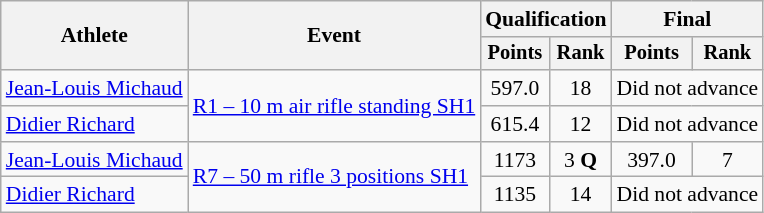<table class="wikitable" style="font-size:90%">
<tr>
<th rowspan="2">Athlete</th>
<th rowspan="2">Event</th>
<th colspan="2">Qualification</th>
<th colspan="2">Final</th>
</tr>
<tr style="font-size:95%">
<th>Points</th>
<th>Rank</th>
<th>Points</th>
<th>Rank</th>
</tr>
<tr align=center>
<td align=left><a href='#'>Jean-Louis Michaud</a></td>
<td align=left rowspan=2><a href='#'>R1 – 10 m air rifle standing SH1</a></td>
<td>597.0</td>
<td>18</td>
<td colspan=2>Did not advance</td>
</tr>
<tr align=center>
<td align=left><a href='#'>Didier Richard</a></td>
<td>615.4</td>
<td>12</td>
<td colspan=2>Did not advance</td>
</tr>
<tr align=center>
<td align=left><a href='#'>Jean-Louis Michaud</a></td>
<td align=left rowspan=2><a href='#'>R7 – 50 m rifle 3 positions SH1</a></td>
<td>1173</td>
<td>3 <strong>Q</strong></td>
<td>397.0</td>
<td>7</td>
</tr>
<tr align=center>
<td align=left><a href='#'>Didier Richard</a></td>
<td>1135</td>
<td>14</td>
<td colspan=2>Did not advance</td>
</tr>
</table>
